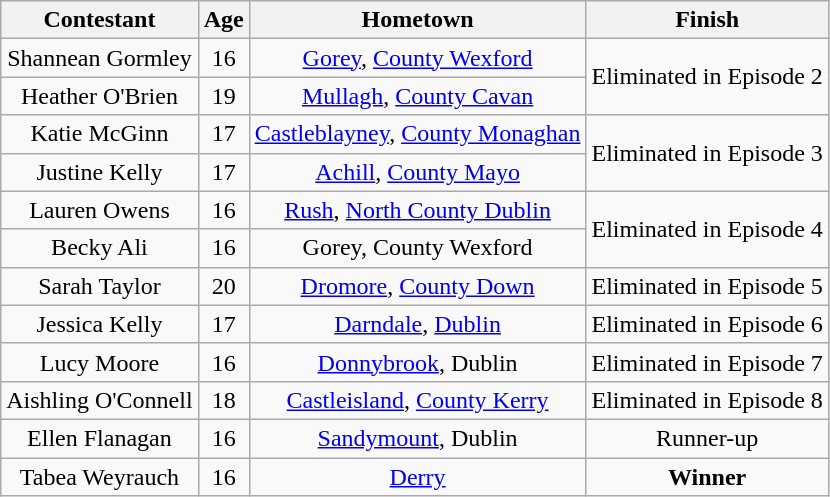<table class="wikitable sortable" style="text-align:center">
<tr>
<th>Contestant</th>
<th>Age</th>
<th>Hometown</th>
<th>Finish</th>
</tr>
<tr>
<td>Shannean Gormley</td>
<td>16</td>
<td><a href='#'>Gorey</a>, <a href='#'>County Wexford</a></td>
<td rowspan="2">Eliminated in Episode 2</td>
</tr>
<tr>
<td>Heather O'Brien</td>
<td>19</td>
<td><a href='#'>Mullagh</a>, <a href='#'>County Cavan</a></td>
</tr>
<tr>
<td>Katie McGinn</td>
<td>17</td>
<td><a href='#'>Castleblayney</a>, <a href='#'>County Monaghan</a></td>
<td rowspan="2">Eliminated in Episode 3</td>
</tr>
<tr>
<td>Justine Kelly</td>
<td>17</td>
<td><a href='#'>Achill</a>, <a href='#'>County Mayo</a></td>
</tr>
<tr>
<td>Lauren Owens</td>
<td>16</td>
<td><a href='#'>Rush</a>, <a href='#'>North County Dublin</a></td>
<td rowspan="2">Eliminated in Episode 4</td>
</tr>
<tr>
<td>Becky Ali</td>
<td>16</td>
<td>Gorey, County Wexford</td>
</tr>
<tr>
<td>Sarah Taylor</td>
<td>20</td>
<td><a href='#'>Dromore</a>, <a href='#'>County Down</a></td>
<td>Eliminated in Episode 5</td>
</tr>
<tr>
<td>Jessica Kelly</td>
<td>17</td>
<td><a href='#'>Darndale</a>, <a href='#'>Dublin</a></td>
<td>Eliminated in Episode 6</td>
</tr>
<tr>
<td>Lucy Moore</td>
<td>16</td>
<td><a href='#'>Donnybrook</a>, Dublin</td>
<td>Eliminated in Episode 7</td>
</tr>
<tr>
<td>Aishling O'Connell</td>
<td>18</td>
<td><a href='#'>Castleisland</a>, <a href='#'>County Kerry</a></td>
<td>Eliminated in Episode 8</td>
</tr>
<tr>
<td>Ellen Flanagan</td>
<td>16</td>
<td><a href='#'>Sandymount</a>, Dublin</td>
<td>Runner-up</td>
</tr>
<tr>
<td>Tabea Weyrauch</td>
<td>16</td>
<td><a href='#'>Derry</a></td>
<td><strong>Winner</strong></td>
</tr>
</table>
